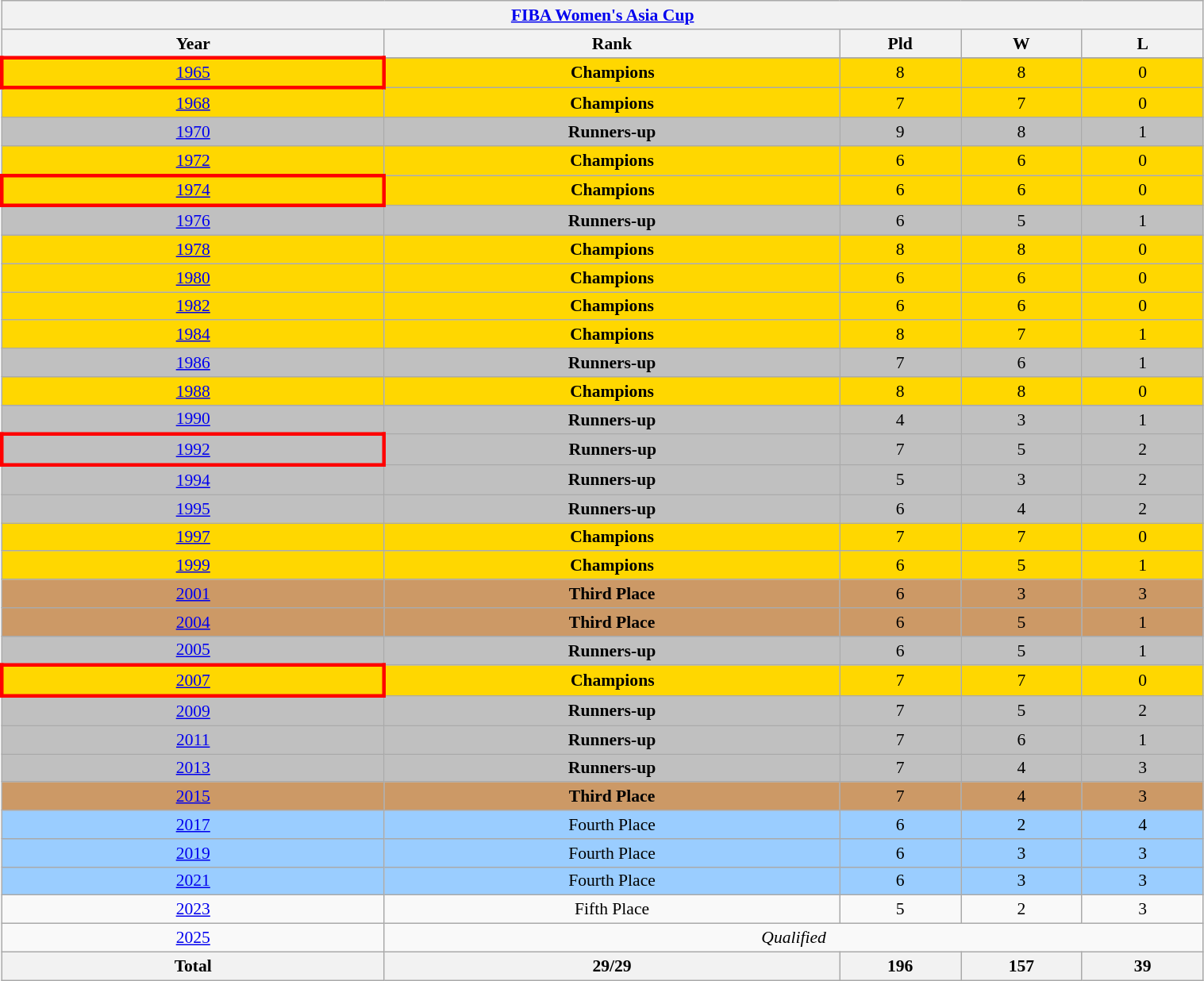<table class="wikitable" width=80% style="text-align: center;font-size:90%;">
<tr>
<th colspan=5><a href='#'>FIBA Women's Asia Cup</a></th>
</tr>
<tr>
<th width=125>Year</th>
<th width=150>Rank</th>
<th width=35>Pld</th>
<th width=35>W</th>
<th width=35>L</th>
</tr>
<tr>
</tr>
<tr bgcolor=gold>
<td style="border: 3px solid red"> <a href='#'>1965</a></td>
<td><strong>Champions</strong></td>
<td>8</td>
<td>8</td>
<td>0</td>
</tr>
<tr bgcolor=gold>
<td> <a href='#'>1968</a></td>
<td><strong>Champions</strong></td>
<td>7</td>
<td>7</td>
<td>0</td>
</tr>
<tr bgcolor=silver>
<td> <a href='#'>1970</a></td>
<td><strong>Runners-up</strong></td>
<td>9</td>
<td>8</td>
<td>1</td>
</tr>
<tr bgcolor=gold>
<td> <a href='#'>1972</a></td>
<td><strong>Champions</strong></td>
<td>6</td>
<td>6</td>
<td>0</td>
</tr>
<tr bgcolor=gold>
<td style="border: 3px solid red"> <a href='#'>1974</a></td>
<td><strong>Champions</strong></td>
<td>6</td>
<td>6</td>
<td>0</td>
</tr>
<tr bgcolor=silver>
<td> <a href='#'>1976</a></td>
<td><strong>Runners-up</strong></td>
<td>6</td>
<td>5</td>
<td>1</td>
</tr>
<tr bgcolor=gold>
<td> <a href='#'>1978</a></td>
<td><strong>Champions</strong></td>
<td>8</td>
<td>8</td>
<td>0</td>
</tr>
<tr bgcolor=gold>
<td> <a href='#'>1980</a></td>
<td><strong>Champions</strong></td>
<td>6</td>
<td>6</td>
<td>0</td>
</tr>
<tr bgcolor=gold>
<td> <a href='#'>1982</a></td>
<td><strong>Champions</strong></td>
<td>6</td>
<td>6</td>
<td>0</td>
</tr>
<tr bgcolor=gold>
<td> <a href='#'>1984</a></td>
<td><strong>Champions</strong></td>
<td>8</td>
<td>7</td>
<td>1</td>
</tr>
<tr bgcolor=silver>
<td> <a href='#'>1986</a></td>
<td><strong>Runners-up</strong></td>
<td>7</td>
<td>6</td>
<td>1</td>
</tr>
<tr bgcolor=gold>
<td> <a href='#'>1988</a></td>
<td><strong>Champions</strong></td>
<td>8</td>
<td>8</td>
<td>0</td>
</tr>
<tr bgcolor=silver>
<td> <a href='#'>1990</a></td>
<td><strong>Runners-up</strong></td>
<td>4</td>
<td>3</td>
<td>1</td>
</tr>
<tr bgcolor=silver>
<td style="border: 3px solid red"> <a href='#'>1992</a></td>
<td><strong>Runners-up</strong></td>
<td>7</td>
<td>5</td>
<td>2</td>
</tr>
<tr bgcolor=silver>
<td> <a href='#'>1994</a></td>
<td><strong>Runners-up</strong></td>
<td>5</td>
<td>3</td>
<td>2</td>
</tr>
<tr bgcolor=silver>
<td> <a href='#'>1995</a></td>
<td><strong>Runners-up</strong></td>
<td>6</td>
<td>4</td>
<td>2</td>
</tr>
<tr bgcolor=gold>
<td> <a href='#'>1997</a></td>
<td><strong>Champions</strong></td>
<td>7</td>
<td>7</td>
<td>0</td>
</tr>
<tr bgcolor=gold>
<td> <a href='#'>1999</a></td>
<td><strong>Champions</strong></td>
<td>6</td>
<td>5</td>
<td>1</td>
</tr>
<tr bgcolor=cc9966>
<td> <a href='#'>2001</a></td>
<td><strong>Third Place</strong></td>
<td>6</td>
<td>3</td>
<td>3</td>
</tr>
<tr bgcolor=cc9966>
<td> <a href='#'>2004</a></td>
<td><strong>Third Place</strong></td>
<td>6</td>
<td>5</td>
<td>1</td>
</tr>
<tr bgcolor=silver>
<td> <a href='#'>2005</a></td>
<td><strong>Runners-up</strong></td>
<td>6</td>
<td>5</td>
<td>1</td>
</tr>
<tr bgcolor=gold>
<td style="border: 3px solid red"> <a href='#'>2007</a></td>
<td><strong>Champions</strong></td>
<td>7</td>
<td>7</td>
<td>0</td>
</tr>
<tr bgcolor=silver>
<td> <a href='#'>2009</a></td>
<td><strong>Runners-up</strong></td>
<td>7</td>
<td>5</td>
<td>2</td>
</tr>
<tr bgcolor=silver>
<td> <a href='#'>2011</a></td>
<td><strong>Runners-up</strong></td>
<td>7</td>
<td>6</td>
<td>1</td>
</tr>
<tr bgcolor=silver>
<td> <a href='#'>2013</a></td>
<td><strong>Runners-up</strong></td>
<td>7</td>
<td>4</td>
<td>3</td>
</tr>
<tr bgcolor=cc9966>
<td> <a href='#'>2015</a></td>
<td><strong>Third Place</strong></td>
<td>7</td>
<td>4</td>
<td>3</td>
</tr>
<tr style="background:#9acdff;">
<td> <a href='#'>2017</a></td>
<td>Fourth Place</td>
<td>6</td>
<td>2</td>
<td>4</td>
</tr>
<tr style="background:#9acdff;">
<td> <a href='#'>2019</a></td>
<td>Fourth Place</td>
<td>6</td>
<td>3</td>
<td>3</td>
</tr>
<tr style="background:#9acdff;">
<td> <a href='#'>2021</a></td>
<td>Fourth Place</td>
<td>6</td>
<td>3</td>
<td>3</td>
</tr>
<tr>
<td> <a href='#'>2023</a></td>
<td>Fifth Place</td>
<td>5</td>
<td>2</td>
<td>3</td>
</tr>
<tr>
<td> <a href='#'>2025</a></td>
<td colspan=4><em>Qualified</em></td>
</tr>
<tr>
<th>Total</th>
<th>29/29</th>
<th>196</th>
<th>157</th>
<th>39</th>
</tr>
</table>
